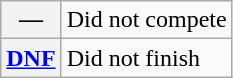<table class="wikitable">
<tr>
<th scope="row">—</th>
<td>Did not compete</td>
</tr>
<tr>
<th scope="row"><a href='#'>DNF</a></th>
<td>Did not finish</td>
</tr>
</table>
